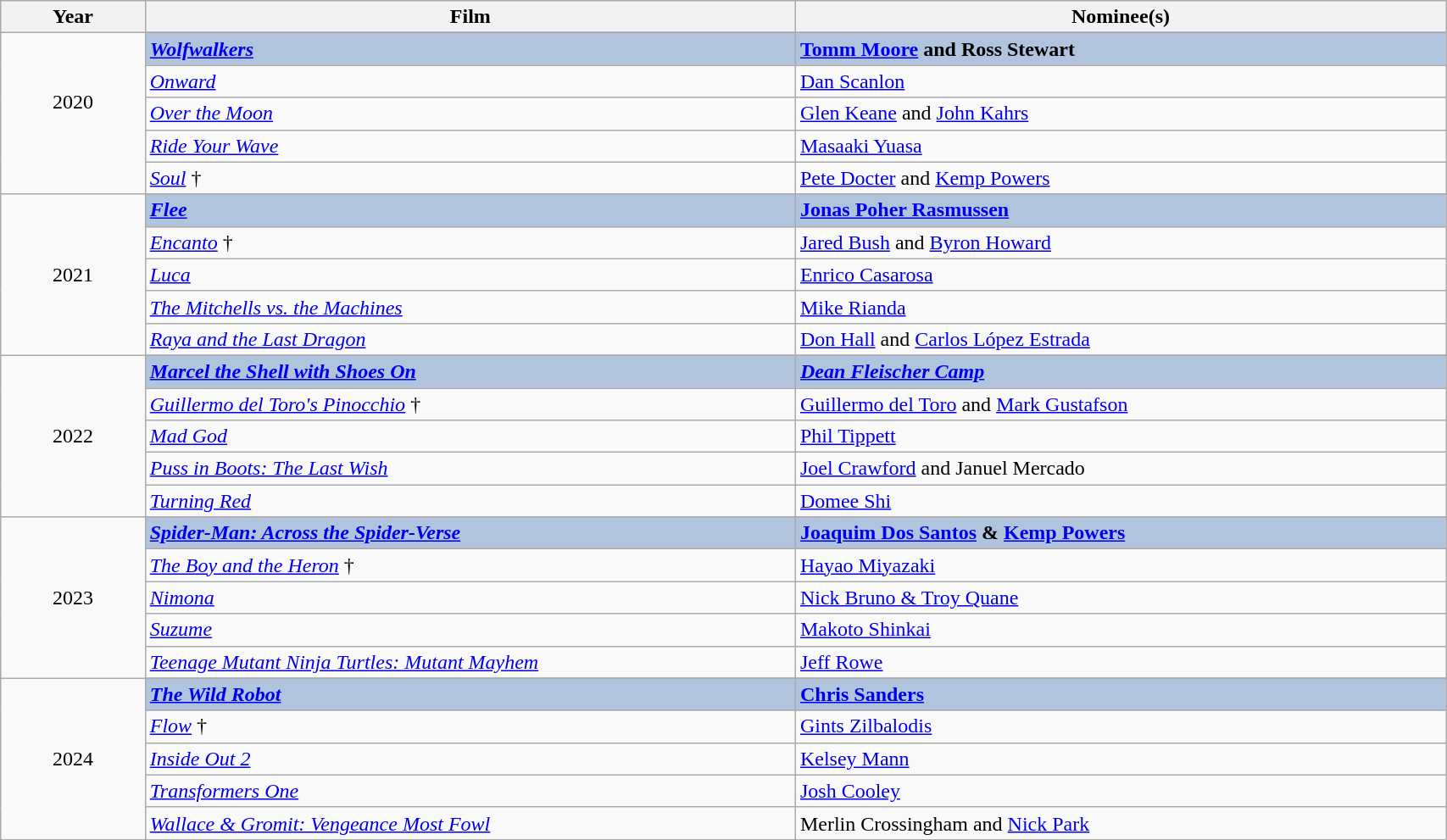<table class="wikitable" width="90%"="wikitable" width="90%">
<tr>
<th width="10%">Year</th>
<th width="45%">Film</th>
<th width="45%">Nominee(s)</th>
</tr>
<tr>
<td rowspan="6" align="center">2020<br><br></td>
</tr>
<tr style="background:#B0C4DE">
<td><strong><em><a href='#'>Wolfwalkers</a></em></strong></td>
<td><strong><a href='#'>Tomm Moore</a> and Ross Stewart</strong></td>
</tr>
<tr>
<td><em><a href='#'>Onward</a></em></td>
<td><a href='#'>Dan Scanlon</a></td>
</tr>
<tr>
<td><em><a href='#'>Over the Moon</a></em></td>
<td><a href='#'>Glen Keane</a> and <a href='#'>John Kahrs</a></td>
</tr>
<tr>
<td><em><a href='#'>Ride Your Wave</a></em></td>
<td><a href='#'>Masaaki Yuasa</a></td>
</tr>
<tr>
<td><em><a href='#'>Soul</a></em> †</td>
<td><a href='#'>Pete Docter</a> and <a href='#'>Kemp Powers</a></td>
</tr>
<tr>
<td rowspan="6" align="center">2021</td>
</tr>
<tr style="background:#B0C4DE">
<td><strong><em><a href='#'><strong>Flee</strong></a></em></strong></td>
<td><strong><a href='#'>Jonas Poher Rasmussen</a></strong></td>
</tr>
<tr>
<td><em><a href='#'>Encanto</a></em> †</td>
<td><a href='#'>Jared Bush</a> and <a href='#'>Byron Howard</a></td>
</tr>
<tr>
<td><em><a href='#'>Luca</a></em></td>
<td><a href='#'>Enrico Casarosa</a></td>
</tr>
<tr>
<td><em><a href='#'>The Mitchells vs. the Machines</a></em></td>
<td><a href='#'>Mike Rianda</a></td>
</tr>
<tr>
<td><em><a href='#'>Raya and the Last Dragon</a></em></td>
<td><a href='#'>Don Hall</a> and <a href='#'>Carlos López Estrada</a></td>
</tr>
<tr>
<td rowspan="6" align="center">2022</td>
</tr>
<tr style="background:#B0C4DE">
<td><strong><em><a href='#'>Marcel the Shell with Shoes On</a></em></strong></td>
<td><strong><em><a href='#'>Dean Fleischer Camp</a></em></strong></td>
</tr>
<tr>
<td><em><a href='#'>Guillermo del Toro's Pinocchio</a></em> †</td>
<td><a href='#'>Guillermo del Toro</a> and <a href='#'>Mark Gustafson</a></td>
</tr>
<tr>
<td><em><a href='#'>Mad God</a></em></td>
<td><a href='#'>Phil Tippett</a></td>
</tr>
<tr>
<td><em><a href='#'>Puss in Boots: The Last Wish</a></em></td>
<td><a href='#'>Joel Crawford</a> and Januel Mercado</td>
</tr>
<tr>
<td><em><a href='#'>Turning Red</a></em></td>
<td><a href='#'>Domee Shi</a></td>
</tr>
<tr>
<td rowspan="6" align="center">2023</td>
</tr>
<tr style="background:#B0C4DE">
<td><strong><em><a href='#'>Spider-Man: Across the Spider-Verse</a></em></strong></td>
<td><strong><a href='#'>Joaquim Dos Santos</a> & <a href='#'>Kemp Powers</a></strong></td>
</tr>
<tr>
<td><em><a href='#'>The Boy and the Heron</a></em> †</td>
<td><a href='#'>Hayao Miyazaki</a></td>
</tr>
<tr>
<td><em><a href='#'>Nimona</a></em></td>
<td><a href='#'>Nick Bruno & Troy Quane</a></td>
</tr>
<tr>
<td><em><a href='#'>Suzume</a></em></td>
<td><a href='#'>Makoto Shinkai</a></td>
</tr>
<tr>
<td><em><a href='#'>Teenage Mutant Ninja Turtles: Mutant Mayhem</a></em></td>
<td><a href='#'>Jeff Rowe</a></td>
</tr>
<tr>
<td rowspan="6" align="center">2024</td>
</tr>
<tr style="background:#B0C4DE">
<td><strong><em><a href='#'>The Wild Robot</a></em></strong></td>
<td><strong><a href='#'>Chris Sanders</a></strong></td>
</tr>
<tr>
<td><em><a href='#'>Flow</a></em> †</td>
<td><a href='#'>Gints Zilbalodis</a></td>
</tr>
<tr>
<td><em><a href='#'>Inside Out 2</a></em></td>
<td><a href='#'>Kelsey Mann</a></td>
</tr>
<tr>
<td><em><a href='#'>Transformers One</a></em></td>
<td><a href='#'>Josh Cooley</a></td>
</tr>
<tr>
<td><em><a href='#'>Wallace & Gromit: Vengeance Most Fowl</a></em></td>
<td>Merlin Crossingham and <a href='#'>Nick Park</a></td>
</tr>
</table>
